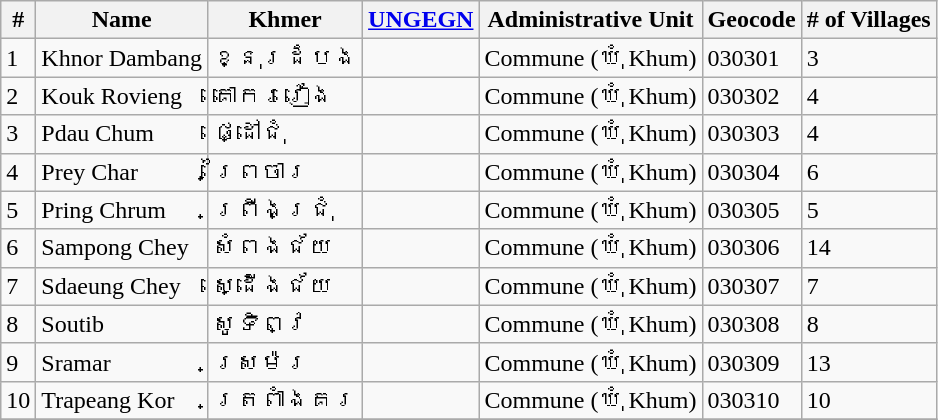<table class="wikitable sortable">
<tr>
<th>#</th>
<th>Name</th>
<th>Khmer</th>
<th><a href='#'>UNGEGN</a></th>
<th>Administrative Unit</th>
<th>Geocode</th>
<th># of Villages</th>
</tr>
<tr>
<td>1</td>
<td>Khnor Dambang</td>
<td>ខ្នុរដំបង</td>
<td></td>
<td>Commune (ឃុំ Khum)</td>
<td>030301</td>
<td>3</td>
</tr>
<tr>
<td>2</td>
<td>Kouk Rovieng</td>
<td>គោករវៀង</td>
<td></td>
<td>Commune (ឃុំ Khum)</td>
<td>030302</td>
<td>4</td>
</tr>
<tr>
<td>3</td>
<td>Pdau Chum</td>
<td>ផ្ដៅជុំ</td>
<td></td>
<td>Commune (ឃុំ Khum)</td>
<td>030303</td>
<td>4</td>
</tr>
<tr>
<td>4</td>
<td>Prey Char</td>
<td>ព្រៃចារ</td>
<td></td>
<td>Commune (ឃុំ Khum)</td>
<td>030304</td>
<td>6</td>
</tr>
<tr>
<td>5</td>
<td>Pring Chrum</td>
<td>ព្រីងជ្រុំ</td>
<td></td>
<td>Commune (ឃុំ Khum)</td>
<td>030305</td>
<td>5</td>
</tr>
<tr>
<td>6</td>
<td>Sampong Chey</td>
<td>សំពងជ័យ</td>
<td></td>
<td>Commune (ឃុំ Khum)</td>
<td>030306</td>
<td>14</td>
</tr>
<tr>
<td>7</td>
<td>Sdaeung Chey</td>
<td>ស្ដើងជ័យ</td>
<td></td>
<td>Commune (ឃុំ Khum)</td>
<td>030307</td>
<td>7</td>
</tr>
<tr>
<td>8</td>
<td>Soutib</td>
<td>សូទិព្វ</td>
<td></td>
<td>Commune (ឃុំ Khum)</td>
<td>030308</td>
<td>8</td>
</tr>
<tr>
<td>9</td>
<td>Sramar</td>
<td>ស្រម៉រ</td>
<td></td>
<td>Commune (ឃុំ Khum)</td>
<td>030309</td>
<td>13</td>
</tr>
<tr>
<td>10</td>
<td>Trapeang Kor</td>
<td>ត្រពាំងគរ</td>
<td></td>
<td>Commune (ឃុំ Khum)</td>
<td>030310</td>
<td>10</td>
</tr>
<tr>
</tr>
</table>
